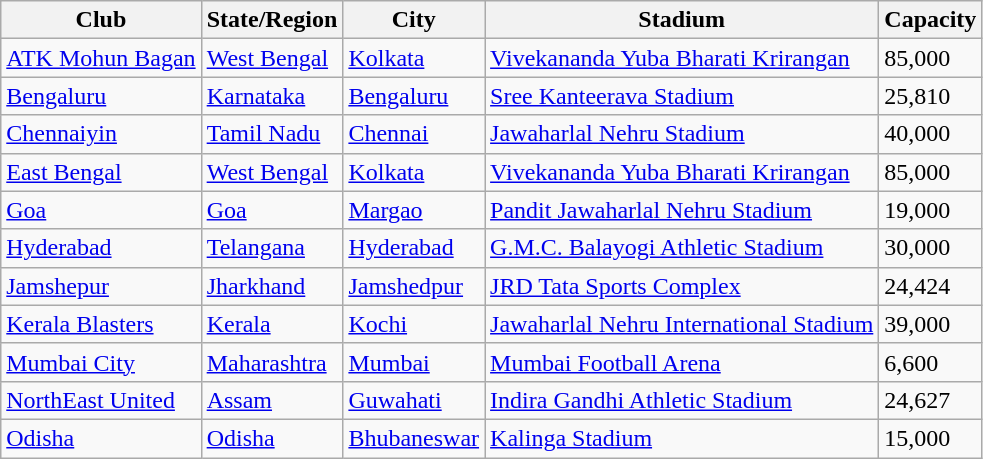<table class="wikitable sortable">
<tr>
<th>Club</th>
<th>State/Region</th>
<th>City</th>
<th>Stadium</th>
<th>Capacity</th>
</tr>
<tr>
<td><a href='#'>ATK Mohun Bagan</a></td>
<td><a href='#'>West Bengal</a></td>
<td><a href='#'>Kolkata</a></td>
<td><a href='#'>Vivekananda Yuba Bharati Krirangan</a></td>
<td>85,000</td>
</tr>
<tr>
<td><a href='#'>Bengaluru</a></td>
<td><a href='#'>Karnataka</a></td>
<td><a href='#'>Bengaluru</a></td>
<td><a href='#'>Sree Kanteerava Stadium</a></td>
<td>25,810</td>
</tr>
<tr>
<td><a href='#'>Chennaiyin</a></td>
<td><a href='#'>Tamil Nadu</a></td>
<td><a href='#'>Chennai</a></td>
<td><a href='#'>Jawaharlal Nehru Stadium</a></td>
<td>40,000</td>
</tr>
<tr>
<td><a href='#'>East Bengal</a></td>
<td><a href='#'>West Bengal</a></td>
<td><a href='#'>Kolkata</a></td>
<td><a href='#'>Vivekananda Yuba Bharati Krirangan</a></td>
<td>85,000</td>
</tr>
<tr>
<td><a href='#'>Goa</a></td>
<td><a href='#'>Goa</a></td>
<td><a href='#'>Margao</a></td>
<td><a href='#'>Pandit Jawaharlal Nehru Stadium</a></td>
<td>19,000</td>
</tr>
<tr>
<td><a href='#'>Hyderabad</a></td>
<td><a href='#'>Telangana</a></td>
<td><a href='#'>Hyderabad</a></td>
<td><a href='#'>G.M.C. Balayogi Athletic Stadium</a></td>
<td>30,000</td>
</tr>
<tr>
<td><a href='#'>Jamshepur</a></td>
<td><a href='#'>Jharkhand</a></td>
<td><a href='#'>Jamshedpur</a></td>
<td><a href='#'>JRD Tata Sports Complex</a></td>
<td>24,424</td>
</tr>
<tr>
<td><a href='#'>Kerala Blasters</a></td>
<td><a href='#'>Kerala</a></td>
<td><a href='#'>Kochi</a></td>
<td><a href='#'>Jawaharlal Nehru International Stadium</a></td>
<td>39,000</td>
</tr>
<tr>
<td><a href='#'>Mumbai City</a></td>
<td><a href='#'>Maharashtra</a></td>
<td><a href='#'>Mumbai</a></td>
<td><a href='#'>Mumbai Football Arena</a></td>
<td>6,600</td>
</tr>
<tr>
<td><a href='#'>NorthEast United</a></td>
<td><a href='#'>Assam</a></td>
<td><a href='#'>Guwahati</a></td>
<td><a href='#'>Indira Gandhi Athletic Stadium</a></td>
<td>24,627</td>
</tr>
<tr>
<td><a href='#'>Odisha</a></td>
<td><a href='#'>Odisha</a></td>
<td><a href='#'>Bhubaneswar</a></td>
<td><a href='#'>Kalinga Stadium</a></td>
<td>15,000</td>
</tr>
</table>
